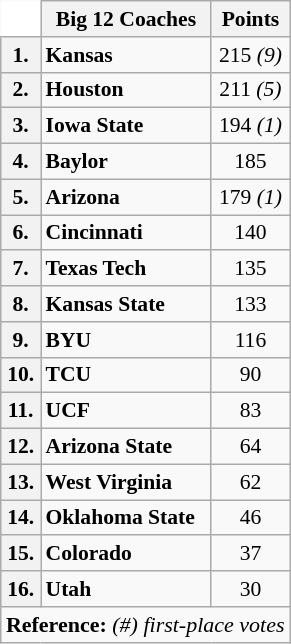<table class="wikitable" style="white-space:nowrap; font-size:90%;">
<tr>
<td ! colspan=1 style="background:white; border-top-style:hidden; border-left-style:hidden;"></td>
<th>Big 12 Coaches</th>
<th>Points</th>
</tr>
<tr>
<th>1.</th>
<td><strong>Kansas</strong></td>
<td align="center">215 <em>(9)</em></td>
</tr>
<tr>
<th>2.</th>
<td><strong>Houston</strong></td>
<td align="center">211 <em>(5)</em></td>
</tr>
<tr>
<th>3.</th>
<td><strong>Iowa State</strong></td>
<td align="center">194 <em>(1)</em></td>
</tr>
<tr>
<th>4.</th>
<td><strong>Baylor</strong></td>
<td align="center">185</td>
</tr>
<tr>
<th>5.</th>
<td><strong>Arizona</strong></td>
<td align="center">179 <em>(1)</em></td>
</tr>
<tr>
<th>6.</th>
<td><strong>Cincinnati</strong></td>
<td align="center">140</td>
</tr>
<tr>
<th>7.</th>
<td><strong>Texas Tech</strong></td>
<td align="center">135</td>
</tr>
<tr>
<th>8.</th>
<td><strong>Kansas State</strong></td>
<td align="center">133</td>
</tr>
<tr>
<th>9.</th>
<td><strong>BYU</strong></td>
<td align="center">116</td>
</tr>
<tr>
<th>10.</th>
<td><strong>TCU</strong></td>
<td align="center">90</td>
</tr>
<tr>
<th>11.</th>
<td><strong>UCF</strong></td>
<td align="center">83</td>
</tr>
<tr>
<th>12.</th>
<td><strong>Arizona State</strong></td>
<td align="center">64</td>
</tr>
<tr>
<th>13.</th>
<td><strong>West Virginia</strong></td>
<td align="center">62</td>
</tr>
<tr>
<th>14.</th>
<td><strong>Oklahoma State</strong></td>
<td align="center">46</td>
</tr>
<tr>
<th>15.</th>
<td><strong>Colorado</strong></td>
<td align="center">37</td>
</tr>
<tr>
<th>16.</th>
<td><strong>Utah</strong></td>
<td align="center">30</td>
</tr>
<tr>
<td colspan="4"  style="font-size:11pt; text-align:center;"><strong>Reference:</strong>  <em>(#) first-place votes</em></td>
</tr>
</table>
